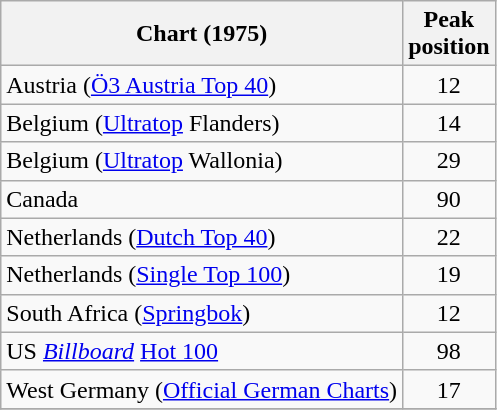<table class="wikitable sortable">
<tr>
<th>Chart (1975)</th>
<th>Peak<br>position</th>
</tr>
<tr>
<td>Austria (<a href='#'>Ö3 Austria Top 40</a>)</td>
<td align="center">12</td>
</tr>
<tr>
<td>Belgium (<a href='#'>Ultratop</a> Flanders)</td>
<td align="center">14</td>
</tr>
<tr>
<td>Belgium (<a href='#'>Ultratop</a> Wallonia)</td>
<td align="center">29</td>
</tr>
<tr>
<td>Canada</td>
<td align="center">90</td>
</tr>
<tr>
<td>Netherlands (<a href='#'>Dutch Top 40</a>)</td>
<td align="center">22</td>
</tr>
<tr>
<td>Netherlands (<a href='#'>Single Top 100</a>)</td>
<td align="center">19</td>
</tr>
<tr>
<td>South Africa (<a href='#'>Springbok</a>)</td>
<td align="center">12</td>
</tr>
<tr>
<td>US <em><a href='#'>Billboard</a></em> <a href='#'>Hot 100</a></td>
<td style="text-align:center;">98</td>
</tr>
<tr>
<td>West Germany (<a href='#'>Official German Charts</a>)</td>
<td align="center">17</td>
</tr>
<tr>
</tr>
</table>
